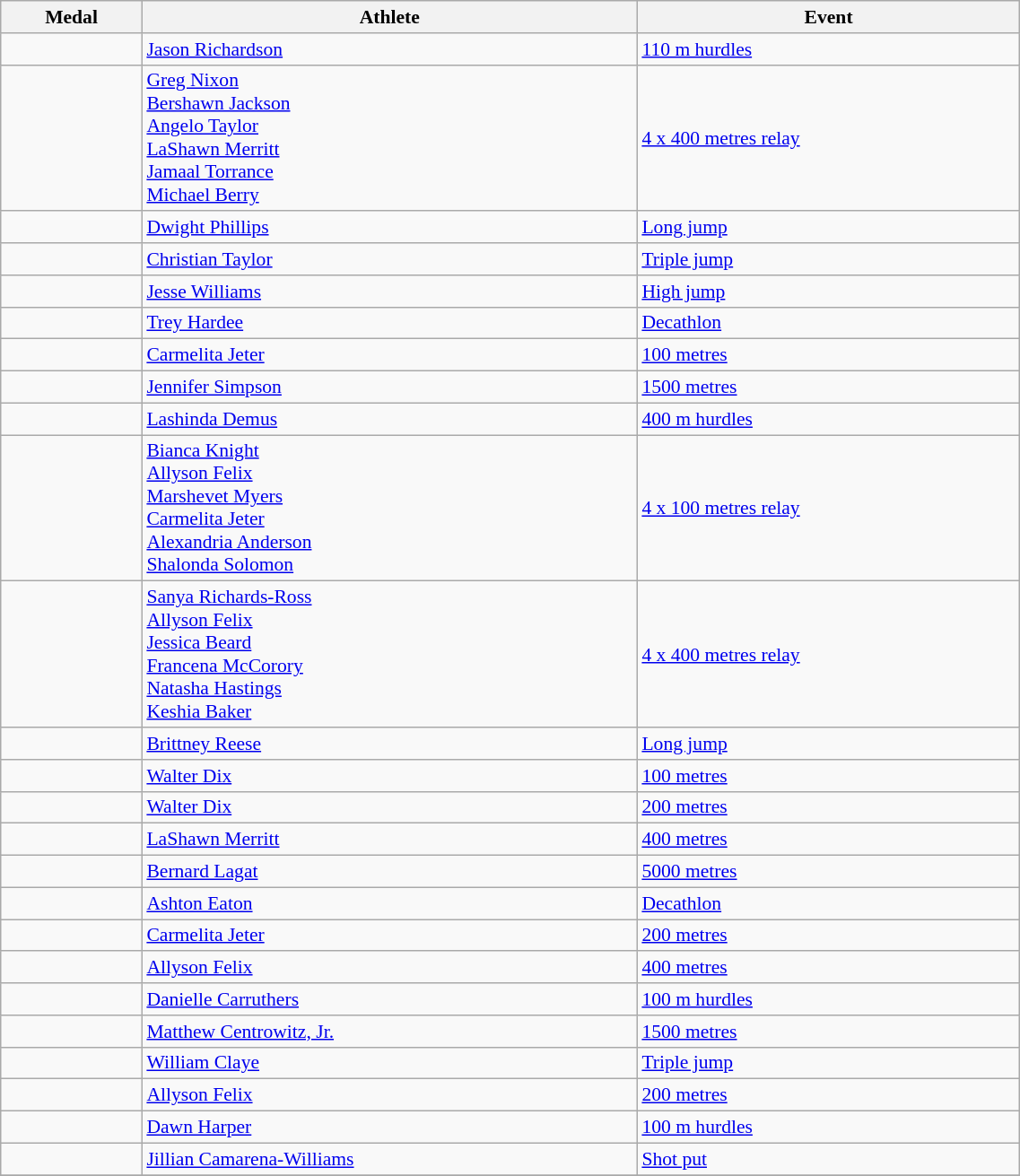<table class="wikitable" style="font-size:90%" width=60%>
<tr>
<th>Medal</th>
<th>Athlete</th>
<th>Event</th>
</tr>
<tr>
<td></td>
<td><a href='#'>Jason Richardson</a></td>
<td><a href='#'>110 m hurdles</a></td>
</tr>
<tr>
<td></td>
<td><a href='#'>Greg Nixon</a><br><a href='#'>Bershawn Jackson</a><br><a href='#'>Angelo Taylor</a><br><a href='#'>LaShawn Merritt</a><br><a href='#'>Jamaal Torrance</a><br><a href='#'>Michael Berry</a></td>
<td><a href='#'>4 x 400 metres relay</a></td>
</tr>
<tr>
<td></td>
<td><a href='#'>Dwight Phillips</a></td>
<td><a href='#'>Long jump</a></td>
</tr>
<tr>
<td></td>
<td><a href='#'>Christian Taylor</a></td>
<td><a href='#'>Triple jump</a></td>
</tr>
<tr>
<td></td>
<td><a href='#'>Jesse Williams</a></td>
<td><a href='#'>High jump</a></td>
</tr>
<tr>
<td></td>
<td><a href='#'>Trey Hardee</a></td>
<td><a href='#'>Decathlon</a></td>
</tr>
<tr>
<td></td>
<td><a href='#'>Carmelita Jeter</a></td>
<td><a href='#'>100 metres</a></td>
</tr>
<tr>
<td></td>
<td><a href='#'>Jennifer Simpson</a></td>
<td><a href='#'>1500 metres</a></td>
</tr>
<tr>
<td></td>
<td><a href='#'>Lashinda Demus</a></td>
<td><a href='#'>400 m hurdles</a></td>
</tr>
<tr>
<td></td>
<td><a href='#'>Bianca Knight</a><br><a href='#'>Allyson Felix</a><br><a href='#'>Marshevet Myers</a><br><a href='#'>Carmelita Jeter</a><br><a href='#'>Alexandria Anderson</a><br><a href='#'>Shalonda Solomon</a><br></td>
<td><a href='#'>4 x 100 metres relay</a></td>
</tr>
<tr>
<td></td>
<td><a href='#'>Sanya Richards-Ross</a><br><a href='#'>Allyson Felix</a><br><a href='#'>Jessica Beard</a><br><a href='#'>Francena McCorory</a><br><a href='#'>Natasha Hastings</a><br><a href='#'>Keshia Baker</a><br></td>
<td><a href='#'>4 x 400 metres relay</a></td>
</tr>
<tr>
<td></td>
<td><a href='#'>Brittney Reese</a></td>
<td><a href='#'>Long jump</a></td>
</tr>
<tr>
<td></td>
<td><a href='#'>Walter Dix</a></td>
<td><a href='#'>100 metres</a></td>
</tr>
<tr>
<td></td>
<td><a href='#'>Walter Dix</a></td>
<td><a href='#'>200 metres</a></td>
</tr>
<tr>
<td></td>
<td><a href='#'>LaShawn Merritt</a></td>
<td><a href='#'>400 metres</a></td>
</tr>
<tr>
<td></td>
<td><a href='#'>Bernard Lagat</a></td>
<td><a href='#'>5000 metres</a></td>
</tr>
<tr>
<td></td>
<td><a href='#'>Ashton Eaton</a></td>
<td><a href='#'>Decathlon</a></td>
</tr>
<tr>
<td></td>
<td><a href='#'>Carmelita Jeter</a></td>
<td><a href='#'>200 metres</a></td>
</tr>
<tr>
<td></td>
<td><a href='#'>Allyson Felix</a></td>
<td><a href='#'>400 metres</a></td>
</tr>
<tr>
<td></td>
<td><a href='#'>Danielle Carruthers</a></td>
<td><a href='#'>100 m hurdles</a></td>
</tr>
<tr>
<td></td>
<td><a href='#'>Matthew Centrowitz, Jr.</a></td>
<td><a href='#'>1500 metres</a></td>
</tr>
<tr>
<td></td>
<td><a href='#'>William Claye</a></td>
<td><a href='#'>Triple jump</a></td>
</tr>
<tr>
<td></td>
<td><a href='#'>Allyson Felix</a></td>
<td><a href='#'>200 metres</a></td>
</tr>
<tr>
<td></td>
<td><a href='#'>Dawn Harper</a></td>
<td><a href='#'>100 m hurdles</a></td>
</tr>
<tr>
<td></td>
<td><a href='#'>Jillian Camarena-Williams</a></td>
<td><a href='#'>Shot put</a></td>
</tr>
<tr>
</tr>
</table>
